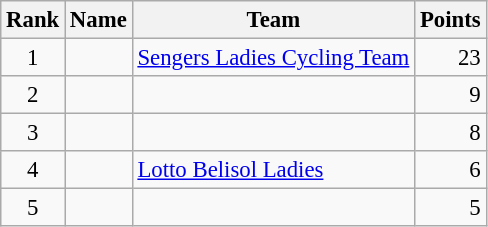<table class=wikitable style="font-size:95%">
<tr>
<th>Rank</th>
<th>Name</th>
<th>Team</th>
<th>Points</th>
</tr>
<tr>
<td align="center">1</td>
<td> </td>
<td><a href='#'>Sengers Ladies Cycling Team</a></td>
<td align="right">23</td>
</tr>
<tr>
<td align="center">2</td>
<td> </td>
<td></td>
<td align="right">9</td>
</tr>
<tr>
<td align="center">3</td>
<td> </td>
<td></td>
<td align="right">8</td>
</tr>
<tr>
<td align="center">4</td>
<td></td>
<td><a href='#'>Lotto Belisol Ladies</a></td>
<td align="right">6</td>
</tr>
<tr>
<td align="center">5</td>
<td> </td>
<td></td>
<td align="right">5</td>
</tr>
</table>
